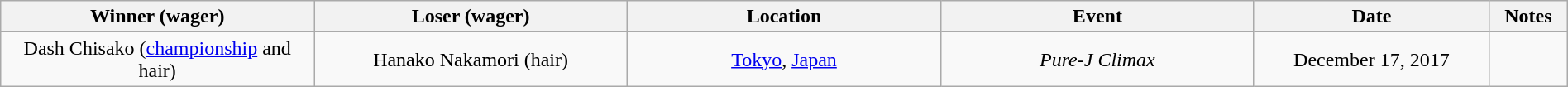<table class="wikitable sortable" width=100% style="text-align: center">
<tr>
<th width=20% scope="col">Winner (wager)</th>
<th width=20% scope="col">Loser (wager)</th>
<th width=20% scope="col">Location</th>
<th width=20% scope="col">Event</th>
<th width=15% scope="col">Date</th>
<th class="unsortable" width=5% scope="col">Notes</th>
</tr>
<tr>
<td>Dash Chisako (<a href='#'>championship</a> and hair)</td>
<td>Hanako Nakamori (hair)</td>
<td><a href='#'>Tokyo</a>, <a href='#'>Japan</a></td>
<td><em>Pure-J Climax</em></td>
<td>December 17, 2017</td>
<td></td>
</tr>
</table>
